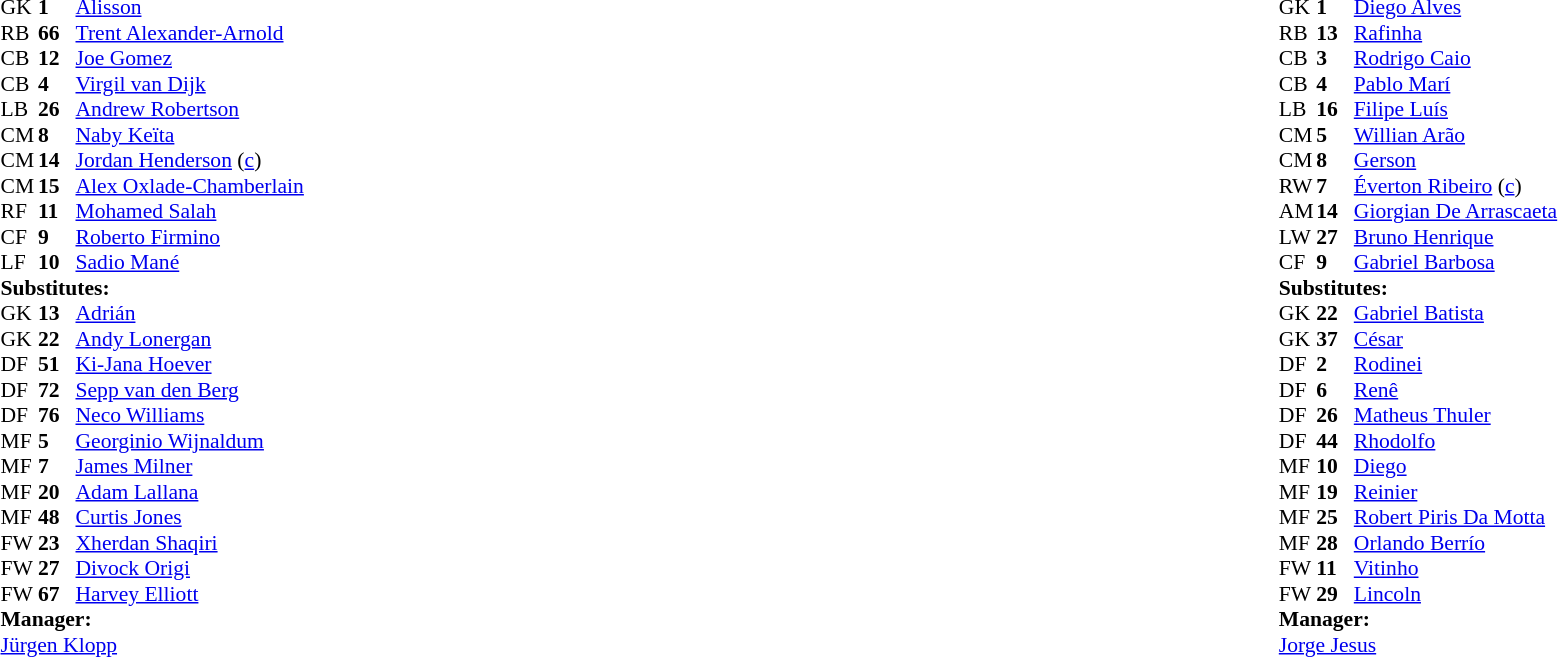<table width="100%">
<tr>
<td valign="top" width="40%"><br><table style="font-size:90%" cellspacing="0" cellpadding="0">
<tr>
<th width=25></th>
<th width=25></th>
</tr>
<tr>
<td>GK</td>
<td><strong>1</strong></td>
<td> <a href='#'>Alisson</a></td>
</tr>
<tr>
<td>RB</td>
<td><strong>66</strong></td>
<td> <a href='#'>Trent Alexander-Arnold</a></td>
</tr>
<tr>
<td>CB</td>
<td><strong>12</strong></td>
<td> <a href='#'>Joe Gomez</a></td>
</tr>
<tr>
<td>CB</td>
<td><strong>4</strong></td>
<td> <a href='#'>Virgil van Dijk</a></td>
</tr>
<tr>
<td>LB</td>
<td><strong>26</strong></td>
<td> <a href='#'>Andrew Robertson</a></td>
</tr>
<tr>
<td>CM</td>
<td><strong>8</strong></td>
<td> <a href='#'>Naby Keïta</a></td>
<td></td>
<td></td>
</tr>
<tr>
<td>CM</td>
<td><strong>14</strong></td>
<td> <a href='#'>Jordan Henderson</a> (<a href='#'>c</a>)</td>
</tr>
<tr>
<td>CM</td>
<td><strong>15</strong></td>
<td> <a href='#'>Alex Oxlade-Chamberlain</a></td>
<td></td>
<td></td>
</tr>
<tr>
<td>RF</td>
<td><strong>11</strong></td>
<td> <a href='#'>Mohamed Salah</a></td>
<td></td>
<td></td>
</tr>
<tr>
<td>CF</td>
<td><strong>9</strong></td>
<td> <a href='#'>Roberto Firmino</a></td>
<td></td>
<td></td>
</tr>
<tr>
<td>LF</td>
<td><strong>10</strong></td>
<td> <a href='#'>Sadio Mané</a></td>
<td></td>
</tr>
<tr>
<td colspan=3><strong>Substitutes:</strong></td>
</tr>
<tr>
<td>GK</td>
<td><strong>13</strong></td>
<td> <a href='#'>Adrián</a></td>
</tr>
<tr>
<td>GK</td>
<td><strong>22</strong></td>
<td> <a href='#'>Andy Lonergan</a></td>
</tr>
<tr>
<td>DF</td>
<td><strong>51</strong></td>
<td> <a href='#'>Ki-Jana Hoever</a></td>
</tr>
<tr>
<td>DF</td>
<td><strong>72</strong></td>
<td> <a href='#'>Sepp van den Berg</a></td>
</tr>
<tr>
<td>DF</td>
<td><strong>76</strong></td>
<td> <a href='#'>Neco Williams</a></td>
</tr>
<tr>
<td>MF</td>
<td><strong>5</strong></td>
<td> <a href='#'>Georginio Wijnaldum</a></td>
</tr>
<tr>
<td>MF</td>
<td><strong>7</strong></td>
<td> <a href='#'>James Milner</a></td>
<td></td>
<td></td>
</tr>
<tr>
<td>MF</td>
<td><strong>20</strong></td>
<td> <a href='#'>Adam Lallana</a></td>
<td></td>
<td></td>
</tr>
<tr>
<td>MF</td>
<td><strong>48</strong></td>
<td> <a href='#'>Curtis Jones</a></td>
</tr>
<tr>
<td>FW</td>
<td><strong>23</strong></td>
<td> <a href='#'>Xherdan Shaqiri</a></td>
<td></td>
<td></td>
</tr>
<tr>
<td>FW</td>
<td><strong>27</strong></td>
<td> <a href='#'>Divock Origi</a></td>
<td></td>
<td></td>
</tr>
<tr>
<td>FW</td>
<td><strong>67</strong></td>
<td> <a href='#'>Harvey Elliott</a></td>
</tr>
<tr>
<td colspan=3><strong>Manager:</strong></td>
</tr>
<tr>
<td colspan=3> <a href='#'>Jürgen Klopp</a></td>
</tr>
</table>
</td>
<td valign="top"></td>
<td valign="top" width="50%"><br><table style="font-size:90%; margin:auto" cellspacing="0" cellpadding="0">
<tr>
<th width=25></th>
<th width=25></th>
</tr>
<tr>
<td>GK</td>
<td><strong>1</strong></td>
<td> <a href='#'>Diego Alves</a></td>
</tr>
<tr>
<td>RB</td>
<td><strong>13</strong></td>
<td> <a href='#'>Rafinha</a></td>
</tr>
<tr>
<td>CB</td>
<td><strong>3</strong></td>
<td> <a href='#'>Rodrigo Caio</a></td>
</tr>
<tr>
<td>CB</td>
<td><strong>4</strong></td>
<td> <a href='#'>Pablo Marí</a></td>
</tr>
<tr>
<td>LB</td>
<td><strong>16</strong></td>
<td> <a href='#'>Filipe Luís</a></td>
</tr>
<tr>
<td>CM</td>
<td><strong>5</strong></td>
<td> <a href='#'>Willian Arão</a></td>
<td></td>
<td></td>
</tr>
<tr>
<td>CM</td>
<td><strong>8</strong></td>
<td> <a href='#'>Gerson</a></td>
<td></td>
<td></td>
</tr>
<tr>
<td>RW</td>
<td><strong>7</strong></td>
<td> <a href='#'>Éverton Ribeiro</a> (<a href='#'>c</a>)</td>
<td></td>
<td></td>
</tr>
<tr>
<td>AM</td>
<td><strong>14</strong></td>
<td> <a href='#'>Giorgian De Arrascaeta</a></td>
<td></td>
<td></td>
</tr>
<tr>
<td>LW</td>
<td><strong>27</strong></td>
<td> <a href='#'>Bruno Henrique</a></td>
</tr>
<tr>
<td>CF</td>
<td><strong>9</strong></td>
<td> <a href='#'>Gabriel Barbosa</a></td>
</tr>
<tr>
<td colspan=3><strong>Substitutes:</strong></td>
</tr>
<tr>
<td>GK</td>
<td><strong>22</strong></td>
<td> <a href='#'>Gabriel Batista</a></td>
</tr>
<tr>
<td>GK</td>
<td><strong>37</strong></td>
<td> <a href='#'>César</a></td>
</tr>
<tr>
<td>DF</td>
<td><strong>2</strong></td>
<td> <a href='#'>Rodinei</a></td>
</tr>
<tr>
<td>DF</td>
<td><strong>6</strong></td>
<td> <a href='#'>Renê</a></td>
</tr>
<tr>
<td>DF</td>
<td><strong>26</strong></td>
<td> <a href='#'>Matheus Thuler</a></td>
</tr>
<tr>
<td>DF</td>
<td><strong>44</strong></td>
<td> <a href='#'>Rhodolfo</a></td>
</tr>
<tr>
<td>MF</td>
<td><strong>10</strong></td>
<td> <a href='#'>Diego</a></td>
<td></td>
<td></td>
</tr>
<tr>
<td>MF</td>
<td><strong>19</strong></td>
<td> <a href='#'>Reinier</a></td>
</tr>
<tr>
<td>MF</td>
<td><strong>25</strong></td>
<td> <a href='#'>Robert Piris Da Motta</a></td>
</tr>
<tr>
<td>MF</td>
<td><strong>28</strong></td>
<td> <a href='#'>Orlando Berrío</a></td>
<td></td>
<td></td>
</tr>
<tr>
<td>FW</td>
<td><strong>11</strong></td>
<td> <a href='#'>Vitinho</a></td>
<td></td>
<td></td>
</tr>
<tr>
<td>FW</td>
<td><strong>29</strong></td>
<td> <a href='#'>Lincoln</a></td>
<td></td>
<td></td>
</tr>
<tr>
<td colspan=3><strong>Manager:</strong></td>
</tr>
<tr>
<td colspan=3> <a href='#'>Jorge Jesus</a></td>
</tr>
</table>
</td>
</tr>
</table>
